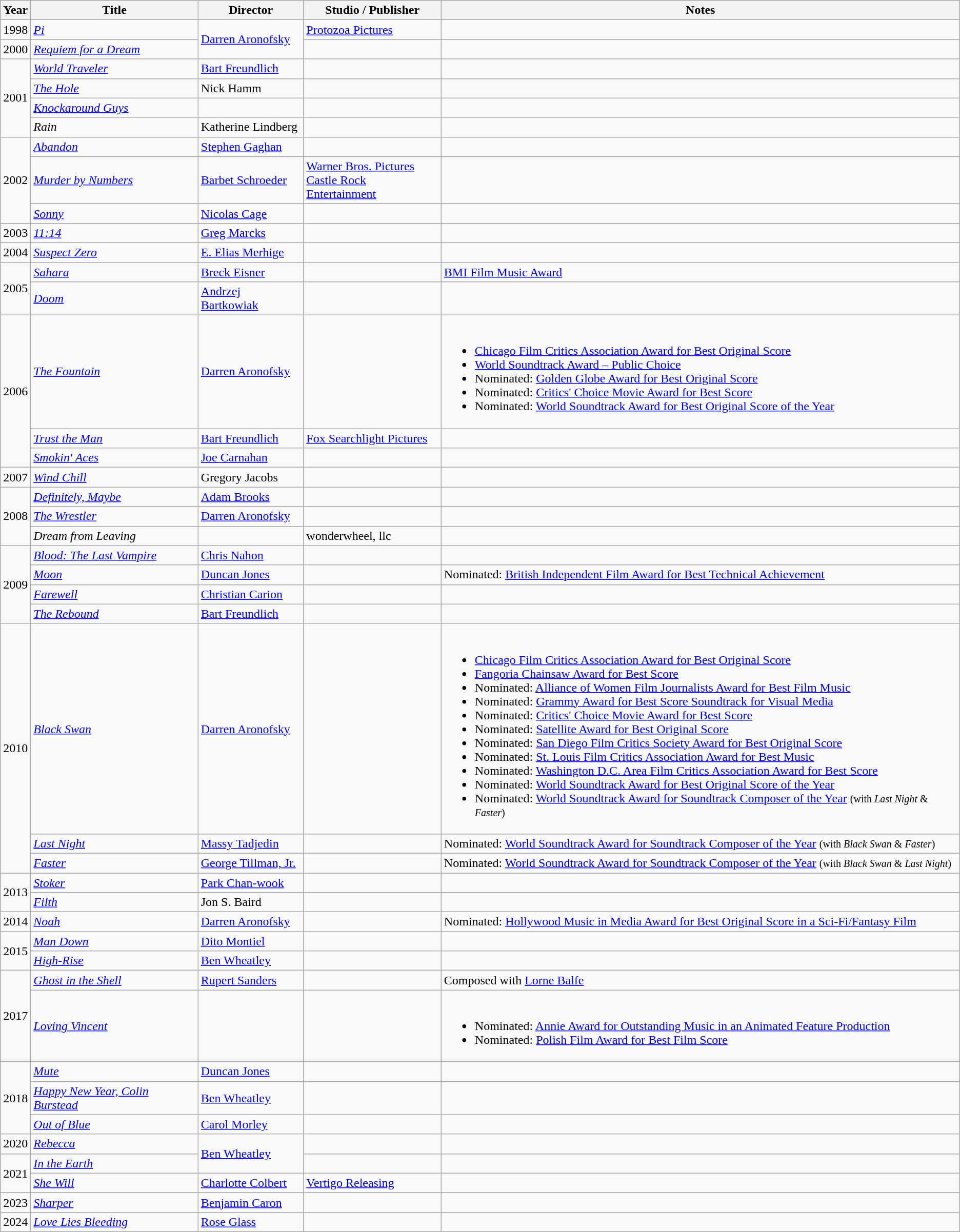<table class="wikitable sortable">
<tr>
<th>Year</th>
<th>Title</th>
<th>Director</th>
<th>Studio / Publisher</th>
<th>Notes</th>
</tr>
<tr>
<td>1998</td>
<td><em><a href='#'>Pi</a></em></td>
<td rowspan="2"><a href='#'>Darren Aronofsky</a></td>
<td><a href='#'>Protozoa Pictures</a></td>
<td></td>
</tr>
<tr>
<td>2000</td>
<td><em><a href='#'>Requiem for a Dream</a></em></td>
<td></td>
<td></td>
</tr>
<tr>
<td rowspan="4">2001</td>
<td><em><a href='#'>World Traveler</a></em></td>
<td><a href='#'>Bart Freundlich</a></td>
<td></td>
<td></td>
</tr>
<tr>
<td><em><a href='#'>The Hole</a></em></td>
<td>Nick Hamm</td>
<td></td>
<td></td>
</tr>
<tr>
<td><em><a href='#'>Knockaround Guys</a></em></td>
<td></td>
<td></td>
<td></td>
</tr>
<tr>
<td><em>Rain</em></td>
<td>Katherine Lindberg</td>
<td></td>
<td></td>
</tr>
<tr>
<td rowspan="3">2002</td>
<td><em><a href='#'>Abandon</a></em></td>
<td><a href='#'>Stephen Gaghan</a></td>
<td></td>
<td></td>
</tr>
<tr>
<td><em><a href='#'>Murder by Numbers</a></em></td>
<td><a href='#'>Barbet Schroeder</a></td>
<td><a href='#'>Warner Bros. Pictures</a><br><a href='#'>Castle Rock Entertainment</a></td>
<td></td>
</tr>
<tr>
<td><em><a href='#'>Sonny</a></em></td>
<td><a href='#'>Nicolas Cage</a></td>
<td></td>
<td></td>
</tr>
<tr>
<td>2003</td>
<td><em><a href='#'>11:14</a></em></td>
<td><a href='#'>Greg Marcks</a></td>
<td></td>
<td></td>
</tr>
<tr>
<td>2004</td>
<td><em><a href='#'>Suspect Zero</a></em></td>
<td><a href='#'>E. Elias Merhige</a></td>
<td></td>
<td></td>
</tr>
<tr>
<td rowspan="2">2005</td>
<td><em><a href='#'>Sahara</a></em></td>
<td><a href='#'>Breck Eisner</a></td>
<td></td>
<td><a href='#'>BMI Film Music Award</a></td>
</tr>
<tr>
<td><em><a href='#'>Doom</a></em></td>
<td><a href='#'>Andrzej Bartkowiak</a></td>
<td></td>
<td></td>
</tr>
<tr>
<td rowspan="3">2006</td>
<td><em><a href='#'>The Fountain</a></em></td>
<td><a href='#'>Darren Aronofsky</a></td>
<td></td>
<td><br><ul><li><a href='#'>Chicago Film Critics Association Award for Best Original Score</a></li><li><a href='#'>World Soundtrack Award – Public Choice</a></li><li>Nominated: <a href='#'>Golden Globe Award for Best Original Score</a></li><li>Nominated: <a href='#'>Critics' Choice Movie Award for Best Score</a></li><li>Nominated: <a href='#'>World Soundtrack Award for Best Original Score of the Year</a></li></ul></td>
</tr>
<tr>
<td><em><a href='#'>Trust the Man</a></em></td>
<td><a href='#'>Bart Freundlich</a></td>
<td><a href='#'>Fox Searchlight Pictures</a></td>
<td></td>
</tr>
<tr>
<td><em><a href='#'>Smokin' Aces</a></em></td>
<td><a href='#'>Joe Carnahan</a></td>
<td></td>
<td></td>
</tr>
<tr>
<td>2007</td>
<td><em><a href='#'>Wind Chill</a></em></td>
<td>Gregory Jacobs</td>
<td></td>
<td></td>
</tr>
<tr>
<td rowspan="3">2008</td>
<td><em><a href='#'>Definitely, Maybe</a></em></td>
<td><a href='#'>Adam Brooks</a></td>
<td></td>
<td></td>
</tr>
<tr>
<td><em><a href='#'>The Wrestler</a></em></td>
<td><a href='#'>Darren Aronofsky</a></td>
<td></td>
<td></td>
</tr>
<tr>
<td><em>Dream from Leaving</em></td>
<td></td>
<td>wonderwheel, llc</td>
<td></td>
</tr>
<tr>
<td rowspan="4">2009</td>
<td><em><a href='#'>Blood: The Last Vampire</a></em></td>
<td><a href='#'>Chris Nahon</a></td>
<td></td>
<td></td>
</tr>
<tr>
<td><em><a href='#'>Moon</a></em></td>
<td><a href='#'>Duncan Jones</a></td>
<td></td>
<td>Nominated: <a href='#'>British Independent Film Award for Best Technical Achievement</a></td>
</tr>
<tr>
<td><em><a href='#'>Farewell</a></em></td>
<td><a href='#'>Christian Carion</a></td>
<td></td>
<td></td>
</tr>
<tr>
<td><em><a href='#'>The Rebound</a></em></td>
<td><a href='#'>Bart Freundlich</a></td>
<td></td>
<td></td>
</tr>
<tr>
<td rowspan="3">2010</td>
<td><em><a href='#'>Black Swan</a></em></td>
<td><a href='#'>Darren Aronofsky</a></td>
<td></td>
<td><br><ul><li><a href='#'>Chicago Film Critics Association Award for Best Original Score</a></li><li><a href='#'>Fangoria Chainsaw Award for Best Score</a></li><li>Nominated: <a href='#'>Alliance of Women Film Journalists Award for Best Film Music</a></li><li>Nominated: <a href='#'>Grammy Award for Best Score Soundtrack for Visual Media</a></li><li>Nominated: <a href='#'>Critics' Choice Movie Award for Best Score</a></li><li>Nominated: <a href='#'>Satellite Award for Best Original Score</a></li><li>Nominated: <a href='#'>San Diego Film Critics Society Award for Best Original Score</a></li><li>Nominated: <a href='#'>St. Louis Film Critics Association Award for Best Music</a></li><li>Nominated: <a href='#'>Washington D.C. Area Film Critics Association Award for Best Score</a></li><li>Nominated: <a href='#'>World Soundtrack Award for Best Original Score of the Year</a></li><li>Nominated: <a href='#'>World Soundtrack Award for Soundtrack Composer of the Year</a> <small>(with <em>Last Night</em> & <em>Faster</em>)</small></li></ul></td>
</tr>
<tr>
<td><em><a href='#'>Last Night</a></em></td>
<td><a href='#'>Massy Tadjedin</a></td>
<td></td>
<td>Nominated: <a href='#'>World Soundtrack Award for Soundtrack Composer of the Year</a> <small>(with <em>Black Swan</em> & <em>Faster</em>)</small></td>
</tr>
<tr>
<td><em><a href='#'>Faster</a></em></td>
<td><a href='#'>George Tillman, Jr.</a></td>
<td></td>
<td>Nominated: <a href='#'>World Soundtrack Award for Soundtrack Composer of the Year</a> <small>(with <em>Black Swan</em> & <em>Last Night</em>)</small></td>
</tr>
<tr>
<td rowspan="2">2013</td>
<td><em><a href='#'>Stoker</a></em></td>
<td><a href='#'>Park Chan-wook</a></td>
<td></td>
<td></td>
</tr>
<tr>
<td><em><a href='#'>Filth</a></em></td>
<td>Jon S. Baird</td>
<td></td>
<td></td>
</tr>
<tr>
<td>2014</td>
<td><em><a href='#'>Noah</a></em></td>
<td><a href='#'>Darren Aronofsky</a></td>
<td></td>
<td>Nominated: <a href='#'>Hollywood Music in Media Award for Best Original Score in a Sci-Fi/Fantasy Film</a></td>
</tr>
<tr>
<td rowspan="2">2015</td>
<td><em><a href='#'>Man Down</a></em></td>
<td><a href='#'>Dito Montiel</a></td>
<td></td>
<td></td>
</tr>
<tr>
<td><em><a href='#'>High-Rise</a></em></td>
<td><a href='#'>Ben Wheatley</a></td>
<td></td>
<td></td>
</tr>
<tr>
<td rowspan=2>2017</td>
<td><em><a href='#'>Ghost in the Shell</a></em></td>
<td><a href='#'>Rupert Sanders</a></td>
<td></td>
<td>Composed with <a href='#'>Lorne Balfe</a></td>
</tr>
<tr>
<td><em><a href='#'>Loving Vincent</a></em></td>
<td></td>
<td></td>
<td><br><ul><li>Nominated: <a href='#'>Annie Award for Outstanding Music in an Animated Feature Production</a></li><li>Nominated: <a href='#'>Polish Film Award for Best Film Score</a></li></ul></td>
</tr>
<tr>
<td rowspan="3">2018</td>
<td><em><a href='#'>Mute</a></em></td>
<td><a href='#'>Duncan Jones</a></td>
<td></td>
<td></td>
</tr>
<tr>
<td><em><a href='#'>Happy New Year, Colin Burstead</a></em></td>
<td><a href='#'>Ben Wheatley</a></td>
<td></td>
<td></td>
</tr>
<tr>
<td><em><a href='#'>Out of Blue</a></em></td>
<td><a href='#'>Carol Morley</a></td>
<td></td>
<td></td>
</tr>
<tr>
<td>2020</td>
<td><a href='#'><em>Rebecca</em></a></td>
<td rowspan=2><a href='#'>Ben Wheatley</a></td>
<td></td>
<td></td>
</tr>
<tr>
<td rowspan="2">2021</td>
<td><em><a href='#'>In the Earth</a></em></td>
<td></td>
<td></td>
</tr>
<tr>
<td><em><a href='#'>She Will</a></em></td>
<td><a href='#'>Charlotte Colbert</a></td>
<td><a href='#'>Vertigo Releasing</a></td>
<td></td>
</tr>
<tr>
<td>2023</td>
<td><em><a href='#'>Sharper</a></em></td>
<td><a href='#'>Benjamin Caron</a></td>
<td></td>
<td></td>
</tr>
<tr>
<td>2024</td>
<td><em><a href='#'>Love Lies Bleeding</a></em></td>
<td><a href='#'>Rose Glass</a></td>
<td></td>
<td></td>
</tr>
</table>
